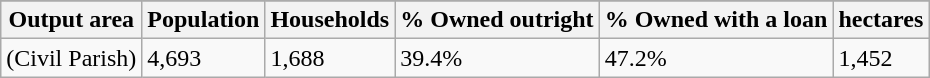<table class="wikitable">
<tr>
</tr>
<tr>
<th>Output area</th>
<th>Population</th>
<th>Households</th>
<th>% Owned outright</th>
<th>% Owned with a loan</th>
<th>hectares</th>
</tr>
<tr>
<td>(Civil Parish)</td>
<td>4,693</td>
<td>1,688</td>
<td>39.4%</td>
<td>47.2%</td>
<td>1,452</td>
</tr>
</table>
